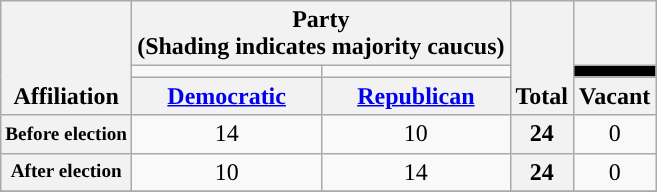<table class=wikitable style="text-align:center">
<tr style="vertical-align:bottom;">
<th rowspan=3>Affiliation</th>
<th colspan=2>Party <div>(Shading indicates majority caucus)</div></th>
<th rowspan=3>Total</th>
<th></th>
</tr>
<tr style="height:5px">
<td style="background-color:"></td>
<td style="background-color:"></td>
<td style="background: black"></td>
</tr>
<tr>
<th><a href='#'>Democratic</a></th>
<th><a href='#'>Republican</a></th>
<th>Vacant</th>
</tr>
<tr>
<th nowrap style="font-size:80%">Before election</th>
<td>14</td>
<td>10</td>
<th>24</th>
<td>0</td>
</tr>
<tr>
<th nowrap style="font-size:80%">After election</th>
<td>10</td>
<td>14</td>
<th>24</th>
<td>0</td>
</tr>
<tr>
</tr>
</table>
